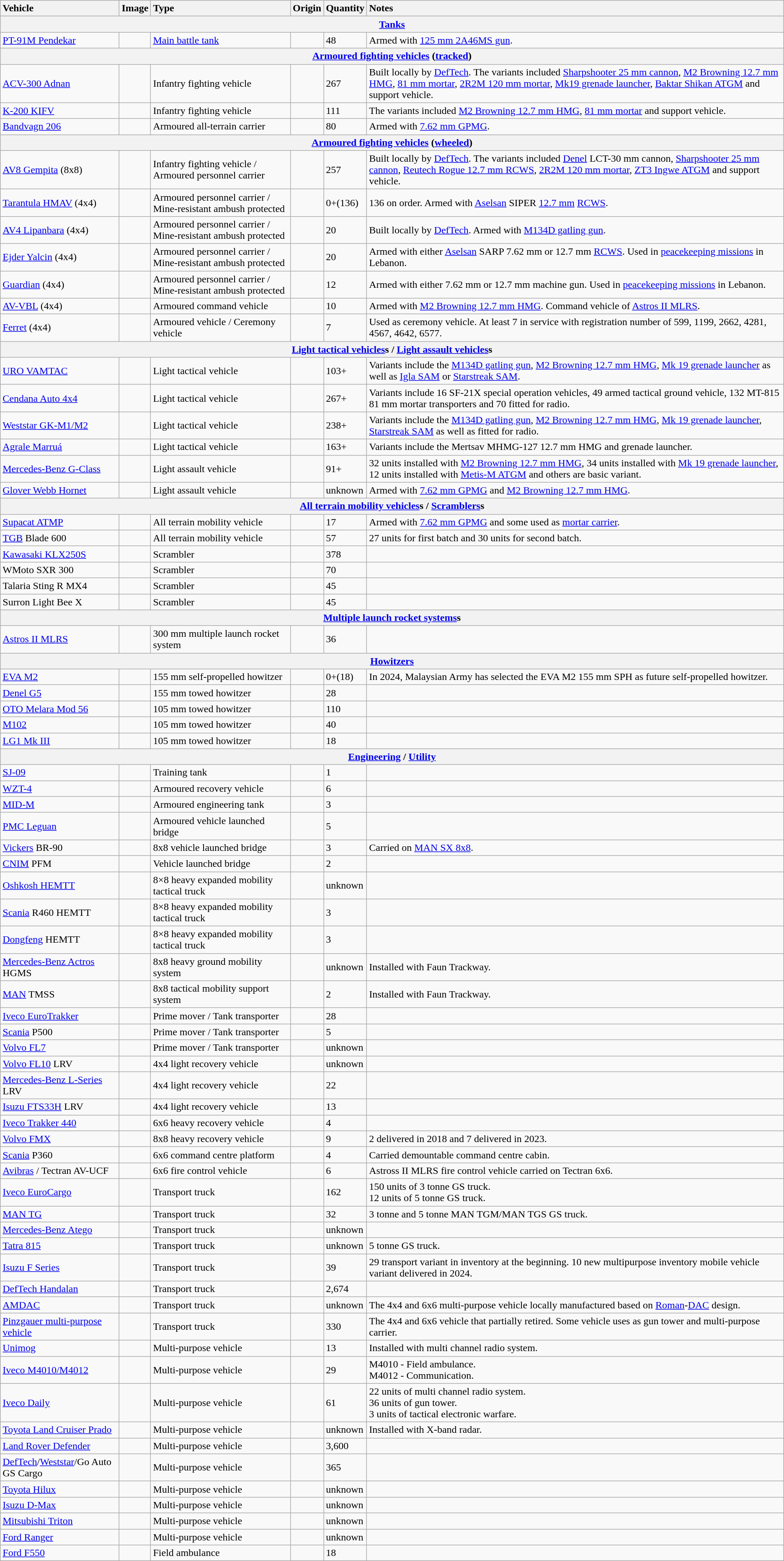<table class="wikitable">
<tr>
<th style="text-align: left;">Vehicle</th>
<th style="text-align: left;">Image</th>
<th style="text-align: left;">Type</th>
<th style="text-align: left;">Origin</th>
<th style="text-align: left;">Quantity</th>
<th style="text-align: left;">Notes</th>
</tr>
<tr>
<th style="align: center;" colspan="7"><a href='#'>Tanks</a></th>
</tr>
<tr>
<td><a href='#'>PT-91M Pendekar</a></td>
<td></td>
<td><a href='#'>Main battle tank</a></td>
<td></td>
<td>48</td>
<td>Armed with <a href='#'>125 mm 2A46MS gun</a>.</td>
</tr>
<tr>
<th style="align: center;" colspan="7"><a href='#'>Armoured fighting vehicles</a> (<a href='#'>tracked</a>)</th>
</tr>
<tr>
<td><a href='#'>ACV-300 Adnan</a></td>
<td></td>
<td>Infantry fighting vehicle</td>
<td> <br> </td>
<td>267</td>
<td>Built locally by <a href='#'>DefTech</a>. The variants included <a href='#'>Sharpshooter 25 mm cannon</a>, <a href='#'>M2 Browning 12.7 mm HMG</a>, <a href='#'>81 mm mortar</a>, <a href='#'>2R2M 120 mm mortar</a>, <a href='#'>Mk19 grenade launcher</a>, <a href='#'>Baktar Shikan ATGM</a> and support vehicle.</td>
</tr>
<tr>
<td><a href='#'>K-200 KIFV</a></td>
<td></td>
<td>Infantry fighting vehicle</td>
<td></td>
<td>111</td>
<td>The variants included <a href='#'>M2 Browning 12.7 mm HMG</a>, <a href='#'>81 mm mortar</a> and support vehicle.</td>
</tr>
<tr>
<td><a href='#'>Bandvagn 206</a></td>
<td></td>
<td>Armoured all-terrain carrier</td>
<td></td>
<td>80</td>
<td>Armed with <a href='#'>7.62 mm GPMG</a>.</td>
</tr>
<tr>
<th style="align: center;" colspan="7"><a href='#'>Armoured fighting vehicles</a> (<a href='#'>wheeled</a>)</th>
</tr>
<tr>
<td><a href='#'>AV8 Gempita</a> (8x8)</td>
<td></td>
<td>Infantry fighting vehicle / Armoured personnel carrier</td>
<td> <br> </td>
<td>257</td>
<td>Built locally by <a href='#'>DefTech</a>. The variants included <a href='#'>Denel</a> LCT-30 mm cannon, <a href='#'>Sharpshooter 25 mm cannon</a>, <a href='#'>Reutech Rogue 12.7 mm RCWS</a>, <a href='#'>2R2M 120 mm mortar</a>, <a href='#'>ZT3 Ingwe ATGM</a> and support vehicle.</td>
</tr>
<tr>
<td><a href='#'>Tarantula HMAV</a> (4x4)</td>
<td></td>
<td>Armoured personnel carrier / Mine-resistant ambush protected</td>
<td></td>
<td>0+(136)</td>
<td>136 on order. Armed with <a href='#'>Aselsan</a> SIPER <a href='#'>12.7 mm</a> <a href='#'>RCWS</a>.</td>
</tr>
<tr>
<td><a href='#'>AV4 Lipanbara</a> (4x4)</td>
<td></td>
<td>Armoured personnel carrier / Mine-resistant ambush protected</td>
<td> <br> </td>
<td>20</td>
<td>Built locally by <a href='#'>DefTech</a>. Armed with <a href='#'>M134D gatling gun</a>.</td>
</tr>
<tr>
<td><a href='#'>Ejder Yalcin</a> (4x4)</td>
<td></td>
<td>Armoured personnel carrier / Mine-resistant ambush protected</td>
<td></td>
<td>20</td>
<td>Armed with either <a href='#'>Aselsan</a> SARP 7.62 mm or 12.7 mm <a href='#'>RCWS</a>. Used in <a href='#'>peacekeeping missions</a> in Lebanon.</td>
</tr>
<tr>
<td><a href='#'>Guardian</a> (4x4)</td>
<td></td>
<td>Armoured personnel carrier / Mine-resistant ambush protected</td>
<td></td>
<td>12</td>
<td>Armed with either 7.62 mm or 12.7 mm machine gun. Used in <a href='#'>peacekeeping missions</a> in Lebanon.</td>
</tr>
<tr>
<td><a href='#'>AV-VBL</a> (4x4)</td>
<td></td>
<td>Armoured command vehicle</td>
<td></td>
<td>10</td>
<td>Armed with <a href='#'>M2 Browning 12.7 mm HMG</a>. Command vehicle of <a href='#'>Astros II MLRS</a>.</td>
</tr>
<tr>
<td><a href='#'>Ferret</a> (4x4)</td>
<td></td>
<td>Armoured vehicle / Ceremony vehicle</td>
<td></td>
<td>7</td>
<td>Used as ceremony vehicle. At least 7 in service with registration number of 599, 1199, 2662, 4281, 4567, 4642, 6577.</td>
</tr>
<tr>
<th style="align: center;" colspan="7"><a href='#'>Light tactical vehicles</a>s / <a href='#'>Light assault vehicles</a>s</th>
</tr>
<tr>
<td><a href='#'>URO VAMTAC</a></td>
<td></td>
<td>Light tactical vehicle</td>
<td></td>
<td>103+</td>
<td>Variants include the <a href='#'>M134D gatling gun</a>, <a href='#'>M2 Browning 12.7 mm HMG</a>, <a href='#'>Mk 19 grenade launcher</a> as well as <a href='#'>Igla SAM</a> or <a href='#'>Starstreak SAM</a>.</td>
</tr>
<tr>
<td><a href='#'>Cendana Auto 4x4</a></td>
<td></td>
<td>Light tactical vehicle</td>
<td></td>
<td>267+</td>
<td>Variants include 16 SF-21X special operation vehicles, 49 armed tactical ground vehicle, 132 MT-815 81 mm mortar transporters and 70 fitted for radio.</td>
</tr>
<tr>
<td><a href='#'>Weststar GK-M1/M2</a></td>
<td></td>
<td>Light tactical vehicle</td>
<td></td>
<td>238+</td>
<td>Variants include the <a href='#'>M134D gatling gun</a>, <a href='#'>M2 Browning 12.7 mm HMG</a>, <a href='#'>Mk 19 grenade launcher</a>, <a href='#'>Starstreak SAM</a> as well as fitted for radio.</td>
</tr>
<tr>
<td><a href='#'>Agrale Marruá</a></td>
<td></td>
<td>Light tactical vehicle</td>
<td></td>
<td>163+</td>
<td>Variants include the Mertsav MHMG-127 12.7 mm HMG and grenade launcher.</td>
</tr>
<tr>
<td><a href='#'>Mercedes-Benz G-Class</a></td>
<td></td>
<td>Light assault vehicle</td>
<td></td>
<td>91+</td>
<td>32 units installed with <a href='#'>M2 Browning 12.7 mm HMG</a>, 34 units installed with <a href='#'>Mk 19 grenade launcher</a>, 12 units installed with <a href='#'>Metis-M ATGM</a> and others are basic variant.</td>
</tr>
<tr>
<td><a href='#'>Glover Webb Hornet</a></td>
<td></td>
<td>Light assault vehicle</td>
<td></td>
<td>unknown</td>
<td>Armed with <a href='#'>7.62 mm GPMG</a> and <a href='#'>M2 Browning 12.7 mm HMG</a>.</td>
</tr>
<tr>
<th style="align: center;" colspan="7"><a href='#'>All terrain mobility vehicles</a>s / <a href='#'>Scramblers</a>s</th>
</tr>
<tr>
<td><a href='#'>Supacat ATMP</a></td>
<td></td>
<td>All terrain mobility vehicle</td>
<td></td>
<td>17</td>
<td>Armed with <a href='#'>7.62 mm GPMG</a> and some used as <a href='#'>mortar carrier</a>.</td>
</tr>
<tr>
<td><a href='#'>TGB</a> Blade 600</td>
<td></td>
<td>All terrain mobility vehicle</td>
<td></td>
<td>57</td>
<td>27 units for first batch and 30 units for second batch.</td>
</tr>
<tr>
<td><a href='#'>Kawasaki KLX250S</a></td>
<td></td>
<td>Scrambler</td>
<td></td>
<td>378</td>
<td></td>
</tr>
<tr>
<td>WMoto SXR 300</td>
<td></td>
<td>Scrambler</td>
<td></td>
<td>70</td>
<td></td>
</tr>
<tr>
<td>Talaria Sting R MX4</td>
<td></td>
<td>Scrambler</td>
<td></td>
<td>45</td>
<td></td>
</tr>
<tr>
<td>Surron Light Bee X</td>
<td></td>
<td>Scrambler</td>
<td></td>
<td>45</td>
<td></td>
</tr>
<tr>
<th style="align: center;" colspan="7"><a href='#'>Multiple launch rocket systems</a>s</th>
</tr>
<tr>
<td><a href='#'>Astros II MLRS</a></td>
<td></td>
<td>300 mm multiple launch rocket system</td>
<td></td>
<td>36</td>
<td></td>
</tr>
<tr>
<th style="align: center;" colspan="7"><a href='#'>Howitzers</a></th>
</tr>
<tr>
<td><a href='#'>EVA M2</a></td>
<td></td>
<td>155 mm self-propelled howitzer</td>
<td></td>
<td>0+(18)</td>
<td>In 2024, Malaysian Army has selected the EVA M2 155 mm SPH as future self-propelled howitzer.</td>
</tr>
<tr>
<td><a href='#'>Denel G5</a></td>
<td></td>
<td>155 mm towed howitzer</td>
<td></td>
<td>28</td>
<td></td>
</tr>
<tr>
<td><a href='#'>OTO Melara Mod 56</a></td>
<td></td>
<td>105 mm towed howitzer</td>
<td></td>
<td>110</td>
<td></td>
</tr>
<tr>
<td><a href='#'>M102</a></td>
<td></td>
<td>105 mm towed howitzer</td>
<td></td>
<td>40</td>
<td></td>
</tr>
<tr>
<td><a href='#'>LG1 Mk III</a></td>
<td></td>
<td>105 mm towed howitzer</td>
<td></td>
<td>18</td>
<td></td>
</tr>
<tr>
<th style="align: center;" colspan="7"><a href='#'>Engineering</a> / <a href='#'>Utility</a></th>
</tr>
<tr>
<td><a href='#'>SJ-09</a></td>
<td></td>
<td>Training tank</td>
<td></td>
<td>1</td>
<td></td>
</tr>
<tr>
<td><a href='#'>WZT-4</a></td>
<td></td>
<td>Armoured recovery vehicle</td>
<td></td>
<td>6</td>
<td></td>
</tr>
<tr>
<td><a href='#'>MID-M</a></td>
<td></td>
<td>Armoured engineering tank</td>
<td></td>
<td>3</td>
<td></td>
</tr>
<tr>
<td><a href='#'>PMC Leguan</a></td>
<td></td>
<td>Armoured vehicle launched bridge</td>
<td></td>
<td>5</td>
<td></td>
</tr>
<tr>
<td><a href='#'>Vickers</a> BR-90</td>
<td></td>
<td>8x8 vehicle launched bridge</td>
<td></td>
<td>3</td>
<td>Carried on <a href='#'>MAN SX 8x8</a>.</td>
</tr>
<tr>
<td><a href='#'>CNIM</a> PFM</td>
<td></td>
<td>Vehicle launched bridge</td>
<td></td>
<td>2</td>
<td></td>
</tr>
<tr>
<td><a href='#'>Oshkosh HEMTT</a></td>
<td></td>
<td>8×8 heavy expanded mobility tactical truck</td>
<td></td>
<td>unknown</td>
<td></td>
</tr>
<tr>
<td><a href='#'>Scania</a> R460 HEMTT</td>
<td></td>
<td>8×8 heavy expanded mobility tactical truck</td>
<td></td>
<td>3</td>
<td></td>
</tr>
<tr>
<td><a href='#'>Dongfeng</a> HEMTT</td>
<td></td>
<td>8×8 heavy expanded mobility tactical truck</td>
<td></td>
<td>3</td>
<td></td>
</tr>
<tr>
<td><a href='#'>Mercedes-Benz Actros</a> HGMS</td>
<td></td>
<td>8x8 heavy ground mobility system</td>
<td></td>
<td>unknown</td>
<td>Installed with Faun Trackway.</td>
</tr>
<tr>
<td><a href='#'>MAN</a> TMSS</td>
<td></td>
<td>8x8 tactical mobility support system</td>
<td></td>
<td>2</td>
<td>Installed with Faun Trackway.</td>
</tr>
<tr>
<td><a href='#'>Iveco EuroTrakker</a></td>
<td></td>
<td>Prime mover / Tank transporter</td>
<td></td>
<td>28</td>
<td></td>
</tr>
<tr>
<td><a href='#'>Scania</a> P500</td>
<td></td>
<td>Prime mover / Tank transporter</td>
<td></td>
<td>5</td>
<td></td>
</tr>
<tr>
<td><a href='#'>Volvo FL7</a></td>
<td></td>
<td>Prime mover / Tank transporter</td>
<td></td>
<td>unknown</td>
<td></td>
</tr>
<tr>
<td><a href='#'>Volvo FL10</a> LRV</td>
<td></td>
<td>4x4 light recovery vehicle</td>
<td></td>
<td>unknown</td>
<td></td>
</tr>
<tr>
<td><a href='#'>Mercedes-Benz L-Series</a> LRV</td>
<td></td>
<td>4x4 light recovery vehicle</td>
<td></td>
<td>22</td>
<td></td>
</tr>
<tr>
<td><a href='#'>Isuzu FTS33H</a> LRV</td>
<td></td>
<td>4x4 light recovery vehicle</td>
<td></td>
<td>13</td>
<td></td>
</tr>
<tr>
<td><a href='#'>Iveco Trakker 440</a></td>
<td></td>
<td>6x6 heavy recovery vehicle</td>
<td></td>
<td>4</td>
<td></td>
</tr>
<tr>
<td><a href='#'>Volvo FMX</a></td>
<td></td>
<td>8x8 heavy recovery vehicle</td>
<td></td>
<td>9</td>
<td>2 delivered in 2018 and 7 delivered in 2023.</td>
</tr>
<tr>
<td><a href='#'>Scania</a> P360</td>
<td></td>
<td>6x6 command centre platform</td>
<td></td>
<td>4</td>
<td>Carried demountable command centre cabin.</td>
</tr>
<tr>
<td><a href='#'>Avibras</a> / Tectran AV-UCF</td>
<td></td>
<td>6x6 fire control vehicle</td>
<td></td>
<td>6</td>
<td>Astross II MLRS fire control vehicle carried on Tectran 6x6.</td>
</tr>
<tr>
<td><a href='#'>Iveco EuroCargo</a></td>
<td></td>
<td>Transport truck</td>
<td></td>
<td>162</td>
<td>150 units of 3 tonne GS truck. <br> 12 units of 5 tonne GS truck.</td>
</tr>
<tr>
<td><a href='#'>MAN TG</a></td>
<td></td>
<td>Transport truck</td>
<td></td>
<td>32</td>
<td>3 tonne and 5 tonne MAN TGM/MAN TGS GS truck.</td>
</tr>
<tr>
<td><a href='#'>Mercedes-Benz Atego</a></td>
<td></td>
<td>Transport truck</td>
<td></td>
<td>unknown</td>
<td></td>
</tr>
<tr>
<td><a href='#'>Tatra 815</a></td>
<td></td>
<td>Transport truck</td>
<td></td>
<td>unknown</td>
<td>5 tonne GS truck.</td>
</tr>
<tr>
<td><a href='#'>Isuzu F Series</a></td>
<td></td>
<td>Transport truck</td>
<td></td>
<td>39</td>
<td>29 transport variant in inventory at the beginning. 10 new multipurpose inventory mobile vehicle variant delivered in 2024.</td>
</tr>
<tr>
<td><a href='#'>DefTech Handalan</a></td>
<td></td>
<td>Transport truck</td>
<td></td>
<td>2,674</td>
<td></td>
</tr>
<tr>
<td><a href='#'>AMDAC</a></td>
<td></td>
<td>Transport truck</td>
<td></td>
<td>unknown</td>
<td>The 4x4 and 6x6 multi-purpose vehicle locally manufactured based on <a href='#'>Roman</a>-<a href='#'>DAC</a> design.</td>
</tr>
<tr>
<td><a href='#'>Pinzgauer multi-purpose vehicle</a></td>
<td></td>
<td>Transport truck</td>
<td></td>
<td>330</td>
<td>The 4x4 and 6x6 vehicle that partially retired. Some vehicle uses as gun tower and multi-purpose carrier.</td>
</tr>
<tr>
<td><a href='#'>Unimog</a></td>
<td></td>
<td>Multi-purpose vehicle</td>
<td></td>
<td>13</td>
<td>Installed with multi channel radio system.</td>
</tr>
<tr>
<td><a href='#'>Iveco M4010/M4012</a></td>
<td></td>
<td>Multi-purpose vehicle</td>
<td></td>
<td>29</td>
<td>M4010 - Field ambulance. <br> M4012 - Communication.</td>
</tr>
<tr>
<td><a href='#'>Iveco Daily</a></td>
<td></td>
<td>Multi-purpose vehicle</td>
<td></td>
<td>61</td>
<td>22 units of multi channel radio system. <br> 36 units of gun tower. <br> 3 units of tactical electronic warfare.</td>
</tr>
<tr>
<td><a href='#'>Toyota Land Cruiser Prado</a></td>
<td></td>
<td>Multi-purpose vehicle</td>
<td></td>
<td>unknown</td>
<td>Installed with X-band radar.</td>
</tr>
<tr>
<td><a href='#'>Land Rover Defender</a></td>
<td></td>
<td>Multi-purpose vehicle</td>
<td></td>
<td>3,600</td>
<td></td>
</tr>
<tr>
<td><a href='#'>DefTech</a>/<a href='#'>Weststar</a>/Go Auto GS Cargo</td>
<td></td>
<td>Multi-purpose vehicle</td>
<td></td>
<td>365</td>
<td></td>
</tr>
<tr>
<td><a href='#'>Toyota Hilux</a></td>
<td></td>
<td>Multi-purpose vehicle</td>
<td></td>
<td>unknown</td>
<td></td>
</tr>
<tr>
<td><a href='#'>Isuzu D-Max</a></td>
<td></td>
<td>Multi-purpose vehicle</td>
<td></td>
<td>unknown</td>
<td></td>
</tr>
<tr>
<td><a href='#'>Mitsubishi Triton</a></td>
<td></td>
<td>Multi-purpose vehicle</td>
<td></td>
<td>unknown</td>
<td></td>
</tr>
<tr>
<td><a href='#'>Ford Ranger</a></td>
<td></td>
<td>Multi-purpose vehicle</td>
<td></td>
<td>unknown</td>
<td></td>
</tr>
<tr>
<td><a href='#'>Ford F550</a></td>
<td></td>
<td>Field ambulance</td>
<td></td>
<td>18</td>
<td></td>
</tr>
</table>
